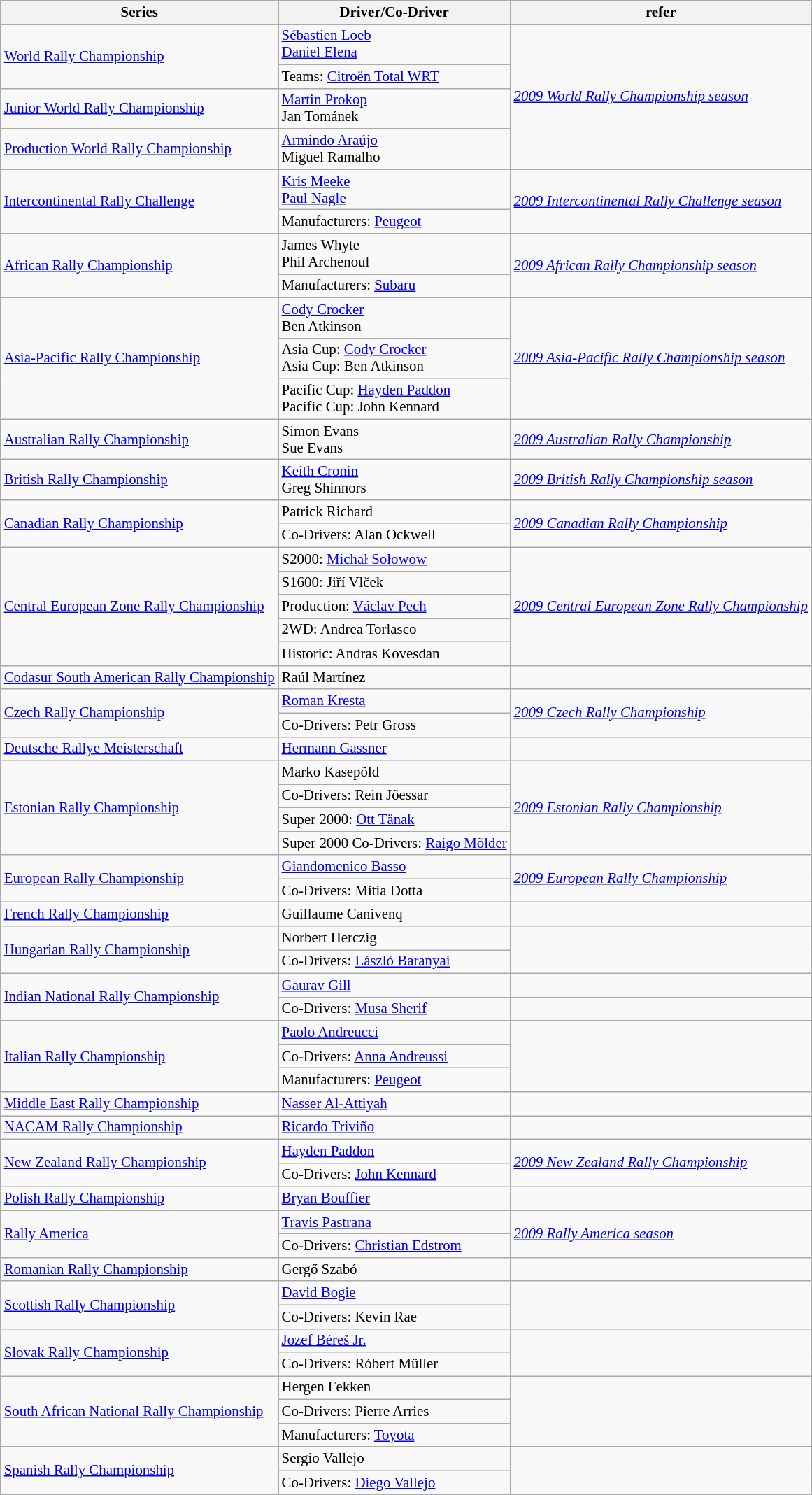<table class="wikitable" style="font-size: 87%;">
<tr>
<th>Series</th>
<th>Driver/Co-Driver</th>
<th>refer</th>
</tr>
<tr>
<td rowspan=2><a href='#'>World Rally Championship</a></td>
<td> <a href='#'>Sébastien Loeb</a><br> <a href='#'>Daniel Elena</a></td>
<td rowspan=4><em><a href='#'>2009 World Rally Championship season</a></em></td>
</tr>
<tr>
<td>Teams:  <a href='#'>Citroën Total WRT</a></td>
</tr>
<tr>
<td><a href='#'>Junior World Rally Championship</a></td>
<td> <a href='#'>Martin Prokop</a><br> Jan Tománek</td>
</tr>
<tr>
<td><a href='#'>Production World Rally Championship</a></td>
<td> <a href='#'>Armindo Araújo</a><br> Miguel Ramalho</td>
</tr>
<tr>
<td rowspan=2><a href='#'>Intercontinental Rally Challenge</a></td>
<td> <a href='#'>Kris Meeke</a><br> <a href='#'>Paul Nagle</a></td>
<td rowspan=2><em><a href='#'>2009 Intercontinental Rally Challenge season</a></em></td>
</tr>
<tr>
<td>Manufacturers:  <a href='#'>Peugeot</a></td>
</tr>
<tr>
<td rowspan=2><a href='#'>African Rally Championship</a></td>
<td> James Whyte<br> Phil Archenoul</td>
<td rowspan=2><em><a href='#'>2009 African Rally Championship season</a></em></td>
</tr>
<tr>
<td>Manufacturers:  <a href='#'>Subaru</a></td>
</tr>
<tr>
<td rowspan=3><a href='#'>Asia-Pacific Rally Championship</a></td>
<td> <a href='#'>Cody Crocker</a><br> Ben Atkinson</td>
<td rowspan=3><em><a href='#'>2009 Asia-Pacific Rally Championship season</a></em></td>
</tr>
<tr>
<td>Asia Cup:  <a href='#'>Cody Crocker</a><br> Asia Cup:  Ben Atkinson</td>
</tr>
<tr>
<td>Pacific Cup:  <a href='#'>Hayden Paddon</a><br> Pacific Cup:  John Kennard</td>
</tr>
<tr>
<td><a href='#'>Australian Rally Championship</a></td>
<td> Simon Evans<br> Sue Evans</td>
<td><em><a href='#'>2009 Australian Rally Championship</a></em></td>
</tr>
<tr>
<td><a href='#'>British Rally Championship</a></td>
<td> <a href='#'>Keith Cronin</a><br> Greg Shinnors</td>
<td><em><a href='#'>2009 British Rally Championship season</a></em></td>
</tr>
<tr>
<td rowspan=2><a href='#'>Canadian Rally Championship</a></td>
<td> Patrick Richard</td>
<td rowspan=2><em><a href='#'>2009 Canadian Rally Championship</a></em></td>
</tr>
<tr>
<td>Co-Drivers:  Alan Ockwell</td>
</tr>
<tr>
<td rowspan=5><a href='#'>Central European Zone Rally Championship</a></td>
<td>S2000:  <a href='#'>Michał Sołowow</a></td>
<td rowspan=5><em><a href='#'>2009 Central European Zone Rally Championship</a></em></td>
</tr>
<tr>
<td>S1600:  Jiří Vlček</td>
</tr>
<tr>
<td>Production:  <a href='#'>Václav Pech</a></td>
</tr>
<tr>
<td>2WD:  Andrea Torlasco</td>
</tr>
<tr>
<td>Historic:  Andras Kovesdan</td>
</tr>
<tr>
<td><a href='#'>Codasur South American Rally Championship</a></td>
<td> Raúl Martínez</td>
<td></td>
</tr>
<tr>
<td rowspan=2><a href='#'>Czech Rally Championship</a></td>
<td> <a href='#'>Roman Kresta</a></td>
<td rowspan=2><em><a href='#'>2009 Czech Rally Championship</a></em></td>
</tr>
<tr>
<td>Co-Drivers:  Petr Gross</td>
</tr>
<tr>
<td><a href='#'>Deutsche Rallye Meisterschaft</a></td>
<td> <a href='#'>Hermann Gassner</a></td>
<td></td>
</tr>
<tr>
<td rowspan=4><a href='#'>Estonian Rally Championship</a></td>
<td> Marko Kasepõld</td>
<td rowspan=4><em><a href='#'>2009 Estonian Rally Championship</a></em></td>
</tr>
<tr>
<td>Co-Drivers:  Rein Jõessar</td>
</tr>
<tr>
<td>Super 2000:  <a href='#'>Ott Tänak</a></td>
</tr>
<tr>
<td>Super 2000 Co-Drivers:  <a href='#'>Raigo Mõlder</a></td>
</tr>
<tr>
<td rowspan=2><a href='#'>European Rally Championship</a></td>
<td> <a href='#'>Giandomenico Basso</a></td>
<td rowspan=2><em><a href='#'>2009 European Rally Championship</a></em></td>
</tr>
<tr>
<td>Co-Drivers:  Mitia Dotta</td>
</tr>
<tr>
<td><a href='#'>French Rally Championship</a></td>
<td> Guillaume Canivenq</td>
<td></td>
</tr>
<tr>
<td rowspan=2><a href='#'>Hungarian Rally Championship</a></td>
<td> Norbert Herczig</td>
<td rowspan=2></td>
</tr>
<tr>
<td>Co-Drivers:  <a href='#'>László Baranyai</a></td>
</tr>
<tr>
<td rowspan=2><a href='#'>Indian National Rally Championship</a></td>
<td> <a href='#'>Gaurav Gill</a></td>
<td></td>
</tr>
<tr>
<td>Co-Drivers:  <a href='#'>Musa Sherif</a></td>
</tr>
<tr>
<td rowspan=3><a href='#'>Italian Rally Championship</a></td>
<td> <a href='#'>Paolo Andreucci</a></td>
<td rowspan=3></td>
</tr>
<tr>
<td>Co-Drivers:  <a href='#'>Anna Andreussi</a></td>
</tr>
<tr>
<td>Manufacturers:  <a href='#'>Peugeot</a></td>
</tr>
<tr>
<td><a href='#'>Middle East Rally Championship</a></td>
<td> <a href='#'>Nasser Al-Attiyah</a></td>
<td></td>
</tr>
<tr>
<td><a href='#'>NACAM Rally Championship</a></td>
<td> <a href='#'>Ricardo Triviño</a></td>
<td></td>
</tr>
<tr>
<td rowspan=2><a href='#'>New Zealand Rally Championship</a></td>
<td> <a href='#'>Hayden Paddon</a></td>
<td rowspan=2><em><a href='#'>2009 New Zealand Rally Championship</a></em></td>
</tr>
<tr>
<td>Co-Drivers:  <a href='#'>John Kennard</a></td>
</tr>
<tr>
<td><a href='#'>Polish Rally Championship</a></td>
<td> <a href='#'>Bryan Bouffier</a></td>
<td></td>
</tr>
<tr>
<td rowspan=2><a href='#'>Rally America</a></td>
<td> <a href='#'>Travis Pastrana</a></td>
<td rowspan=2><em><a href='#'>2009 Rally America season</a></em></td>
</tr>
<tr>
<td>Co-Drivers:  <a href='#'>Christian Edstrom</a></td>
</tr>
<tr>
<td><a href='#'>Romanian Rally Championship</a></td>
<td> Gergő Szabó</td>
<td></td>
</tr>
<tr>
<td rowspan=2><a href='#'>Scottish Rally Championship</a></td>
<td> <a href='#'>David Bogie</a></td>
<td rowspan=2></td>
</tr>
<tr>
<td>Co-Drivers:  Kevin Rae</td>
</tr>
<tr>
<td rowspan=2><a href='#'>Slovak Rally Championship</a></td>
<td> <a href='#'>Jozef Béreš Jr.</a></td>
<td rowspan=2></td>
</tr>
<tr>
<td>Co-Drivers:  Róbert Müller</td>
</tr>
<tr>
<td rowspan=3><a href='#'>South African National Rally Championship</a></td>
<td> Hergen Fekken</td>
<td rowspan=3></td>
</tr>
<tr>
<td>Co-Drivers:  Pierre Arries</td>
</tr>
<tr>
<td>Manufacturers:  <a href='#'>Toyota</a></td>
</tr>
<tr>
<td rowspan=2><a href='#'>Spanish Rally Championship</a></td>
<td> Sergio Vallejo</td>
<td rowspan=2></td>
</tr>
<tr>
<td>Co-Drivers:  <a href='#'>Diego Vallejo</a></td>
</tr>
<tr>
</tr>
</table>
